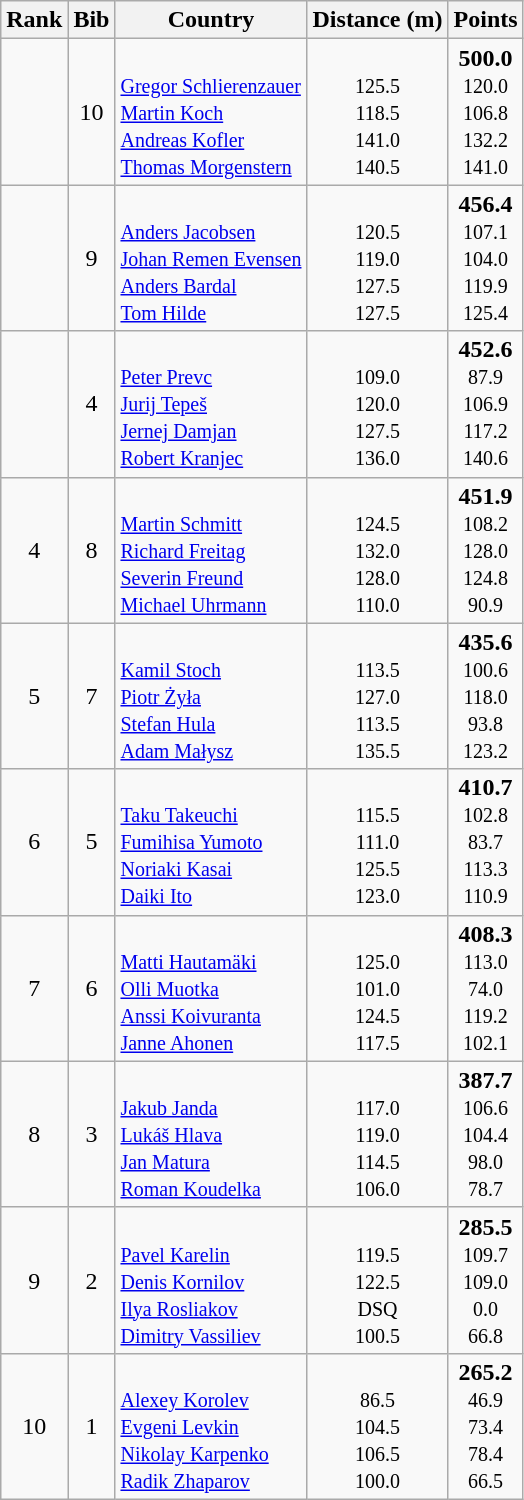<table class="wikitable sortable" style="text-align:center">
<tr>
<th>Rank</th>
<th>Bib</th>
<th>Country</th>
<th>Distance (m)</th>
<th>Points</th>
</tr>
<tr>
<td></td>
<td>10</td>
<td align="left"><br><small><a href='#'>Gregor Schlierenzauer</a><br><a href='#'>Martin Koch</a><br><a href='#'>Andreas Kofler</a><br><a href='#'>Thomas Morgenstern</a></small></td>
<td><small><br> 125.5<br>118.5 <br>141.0 <br>140.5</small></td>
<td><strong>500.0</strong><br> <small> 120.0<br> 106.8<br>132.2 <br>141.0</small></td>
</tr>
<tr>
<td></td>
<td>9</td>
<td align="left"><br><small><a href='#'>Anders Jacobsen</a><br><a href='#'>Johan Remen Evensen</a><br><a href='#'>Anders Bardal</a><br><a href='#'>Tom Hilde</a></small></td>
<td><small><br> 120.5<br>119.0 <br>127.5 <br>127.5</small></td>
<td><strong>456.4</strong><br> <small> 107.1<br> 104.0<br>119.9<br>125.4</small></td>
</tr>
<tr>
<td></td>
<td>4</td>
<td align="left"><br><small><a href='#'>Peter Prevc</a> <br><a href='#'>Jurij Tepeš</a><br><a href='#'>Jernej Damjan</a><br><a href='#'>Robert Kranjec</a><br></small></td>
<td><small><br>109.0<br>120.0 <br>127.5 <br>136.0</small></td>
<td><strong>452.6</strong><br><small>87.9<br>106.9<br>117.2<br> 140.6 </small></td>
</tr>
<tr>
<td>4</td>
<td>8</td>
<td align="left"><br><small><a href='#'>Martin Schmitt</a><br><a href='#'>Richard Freitag</a><br><a href='#'>Severin Freund</a> <br><a href='#'>Michael Uhrmann</a></small></td>
<td><small><br>124.5<br>132.0<br>128.0 <br>110.0</small></td>
<td><strong>451.9</strong><br><small>108.2<br>128.0<br>124.8<br> 90.9 </small></td>
</tr>
<tr>
<td>5</td>
<td>7</td>
<td align="left"><br><small><a href='#'>Kamil Stoch</a><br><a href='#'>Piotr Żyła</a><br><a href='#'>Stefan Hula</a><br><a href='#'>Adam Małysz</a></small></td>
<td><small><br>113.5<br>127.0<br>113.5 <br>135.5</small></td>
<td><strong>435.6</strong><br><small>100.6<br>118.0<br>93.8<br> 123.2 </small></td>
</tr>
<tr>
<td>6</td>
<td>5</td>
<td align="left"><br><small><a href='#'>Taku Takeuchi</a><br><a href='#'>Fumihisa Yumoto</a><br><a href='#'>Noriaki Kasai</a><br><a href='#'>Daiki Ito</a></small></td>
<td><small><br>115.5<br>111.0<br>125.5 <br>123.0</small></td>
<td><strong>410.7</strong><br><small>102.8<br>83.7<br>113.3<br> 110.9</small></td>
</tr>
<tr>
<td>7</td>
<td>6</td>
<td align="left"><br><small><a href='#'>Matti Hautamäki</a><br><a href='#'>Olli Muotka</a><br><a href='#'>Anssi Koivuranta</a><br><a href='#'>Janne Ahonen</a></small></td>
<td><small><br>125.0<br>101.0<br>124.5 <br>117.5</small></td>
<td><strong>408.3</strong><br><small>113.0<br>74.0<br>119.2<br> 102.1</small></td>
</tr>
<tr>
<td>8</td>
<td>3</td>
<td align="left"><br><small><a href='#'>Jakub Janda</a><br><a href='#'>Lukáš Hlava</a><br><a href='#'>Jan Matura</a><br><a href='#'>Roman Koudelka</a></small></td>
<td><small><br>117.0<br>119.0<br>114.5 <br>106.0</small></td>
<td><strong>387.7</strong><br><small>106.6<br>104.4<br>98.0<br> 78.7</small></td>
</tr>
<tr>
<td>9</td>
<td>2</td>
<td align="left"><br><small><a href='#'>Pavel Karelin</a><br><a href='#'>Denis Kornilov</a><br><a href='#'>Ilya Rosliakov</a><br><a href='#'>Dimitry Vassiliev</a></small></td>
<td><small><br>119.5<br>122.5<br>DSQ <br>100.5</small></td>
<td><strong>285.5</strong><br><small>109.7<br>109.0<br>0.0<br> 66.8</small></td>
</tr>
<tr>
<td>10</td>
<td>1</td>
<td align="left"><br><small><a href='#'>Alexey Korolev</a><br><a href='#'>Evgeni Levkin</a><br><a href='#'>Nikolay Karpenko</a> <br><a href='#'>Radik Zhaparov</a></small></td>
<td><small><br>86.5<br>104.5<br>106.5 <br>100.0</small></td>
<td><strong>265.2</strong><br><small>46.9<br>73.4<br>78.4<br> 66.5</small></td>
</tr>
</table>
